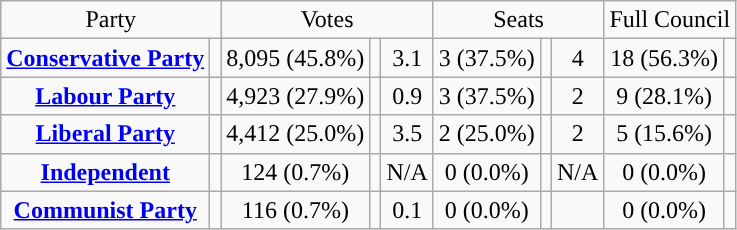<table class=wikitable style="text-align:center;">
<tr>
<td colspan=2>Party</td>
<td colspan=3>Votes</td>
<td colspan=3>Seats</td>
<td colspan=3>Full Council</td>
</tr>
<tr>
<td><strong><a href='#'>Conservative Party</a></strong></td>
<td style="background:"></td>
<td>8,095 (45.8%)</td>
<td></td>
<td> 3.1</td>
<td>3 (37.5%)</td>
<td></td>
<td> 4</td>
<td>18 (56.3%)</td>
<td></td>
</tr>
<tr>
<td><strong><a href='#'>Labour Party</a></strong></td>
<td style="background:"></td>
<td>4,923 (27.9%)</td>
<td></td>
<td> 0.9</td>
<td>3 (37.5%)</td>
<td></td>
<td> 2</td>
<td>9 (28.1%)</td>
<td></td>
</tr>
<tr>
<td><strong><a href='#'>Liberal Party</a></strong></td>
<td style="background:"></td>
<td>4,412 (25.0%)</td>
<td></td>
<td> 3.5</td>
<td>2 (25.0%)</td>
<td></td>
<td> 2</td>
<td>5 (15.6%)</td>
<td></td>
</tr>
<tr>
<td><strong><a href='#'>Independent</a></strong></td>
<td style="background:"></td>
<td>124 (0.7%)</td>
<td></td>
<td>N/A</td>
<td>0 (0.0%)</td>
<td></td>
<td>N/A</td>
<td>0 (0.0%)</td>
<td></td>
</tr>
<tr>
<td><strong><a href='#'>Communist Party</a></strong></td>
<td style="background:"></td>
<td>116 (0.7%)</td>
<td></td>
<td> 0.1</td>
<td>0 (0.0%)</td>
<td></td>
<td></td>
<td>0 (0.0%)</td>
<td></td>
</tr>
</table>
